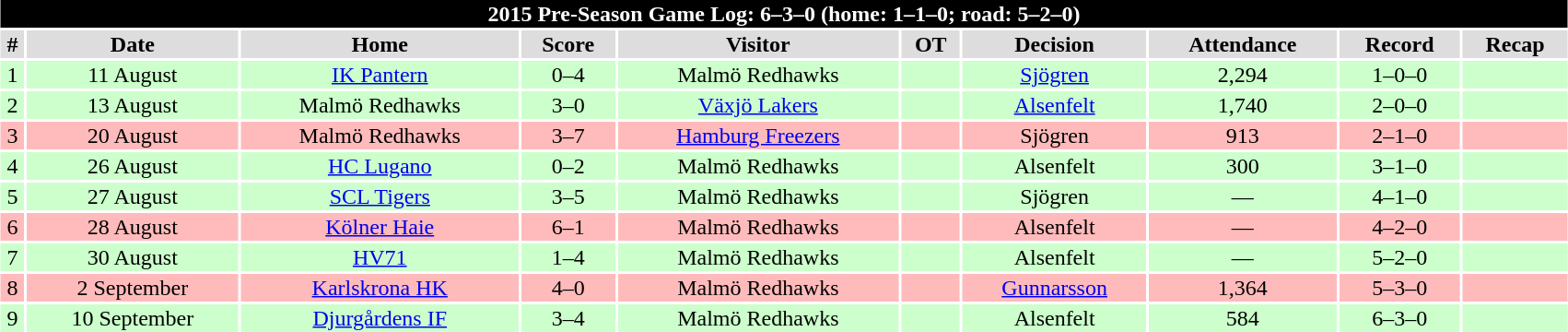<table class="toccolours collapsible collapsed"  style="width:90%; clear:both; margin:1.5em auto; text-align:center;">
<tr>
<th colspan=10 style="background:#000000; color: #FFFFFF;">2015 Pre-Season Game Log: 6–3–0 (home: 1–1–0; road: 5–2–0)</th>
</tr>
<tr style="text-align:center; background:#ddd;">
<th>#</th>
<th>Date</th>
<th>Home</th>
<th>Score</th>
<th>Visitor</th>
<th>OT</th>
<th>Decision</th>
<th>Attendance</th>
<th>Record</th>
<th>Recap</th>
</tr>
<tr style="text-align:center; background:#CCFFCC">
<td>1</td>
<td>11 August</td>
<td><a href='#'>IK Pantern</a></td>
<td>0–4</td>
<td>Malmö Redhawks</td>
<td></td>
<td><a href='#'>Sjögren</a></td>
<td>2,294</td>
<td>1–0–0</td>
<td></td>
</tr>
<tr style="text-align:center; background:#CCFFCC">
<td>2</td>
<td>13 August</td>
<td>Malmö Redhawks</td>
<td>3–0</td>
<td><a href='#'>Växjö Lakers</a></td>
<td></td>
<td><a href='#'>Alsenfelt</a></td>
<td>1,740</td>
<td>2–0–0</td>
<td></td>
</tr>
<tr style="text-align:center; background:#FFBBBB">
<td>3</td>
<td>20 August</td>
<td>Malmö Redhawks</td>
<td>3–7</td>
<td><a href='#'>Hamburg Freezers</a></td>
<td></td>
<td>Sjögren</td>
<td>913</td>
<td>2–1–0</td>
<td></td>
</tr>
<tr style="text-align:center; background:#CCFFCC">
<td>4</td>
<td>26 August</td>
<td><a href='#'>HC Lugano</a></td>
<td>0–2</td>
<td>Malmö Redhawks</td>
<td></td>
<td>Alsenfelt</td>
<td>300</td>
<td>3–1–0</td>
<td></td>
</tr>
<tr style="text-align:center; background:#CCFFCC">
<td>5</td>
<td>27 August</td>
<td><a href='#'>SCL Tigers</a></td>
<td>3–5</td>
<td>Malmö Redhawks</td>
<td></td>
<td>Sjögren</td>
<td>—</td>
<td>4–1–0</td>
<td></td>
</tr>
<tr style="text-align:center; background:#FFBBBB">
<td>6</td>
<td>28 August</td>
<td><a href='#'>Kölner Haie</a></td>
<td>6–1</td>
<td>Malmö Redhawks</td>
<td></td>
<td>Alsenfelt</td>
<td>—</td>
<td>4–2–0</td>
<td></td>
</tr>
<tr style="text-align:center; background:#CCFFCC">
<td>7</td>
<td>30 August</td>
<td><a href='#'>HV71</a></td>
<td>1–4</td>
<td>Malmö Redhawks</td>
<td></td>
<td>Alsenfelt</td>
<td>—</td>
<td>5–2–0</td>
<td></td>
</tr>
<tr style="text-align:center; background:#FFBBBB">
<td>8</td>
<td>2 September</td>
<td><a href='#'>Karlskrona HK</a></td>
<td>4–0</td>
<td>Malmö Redhawks</td>
<td></td>
<td><a href='#'>Gunnarsson</a></td>
<td>1,364</td>
<td>5–3–0</td>
<td></td>
</tr>
<tr style="text-align:center; background:#CCFFCC">
<td>9</td>
<td>10 September</td>
<td><a href='#'>Djurgårdens IF</a></td>
<td>3–4</td>
<td>Malmö Redhawks</td>
<td></td>
<td>Alsenfelt</td>
<td>584</td>
<td>6–3–0</td>
<td></td>
</tr>
</table>
